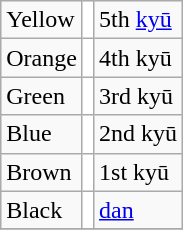<table class="wikitable">
<tr>
<td>Yellow</td>
<td style="background:white;"></td>
<td>5th <a href='#'>kyū</a></td>
</tr>
<tr>
<td>Orange</td>
<td style="background:white;"></td>
<td>4th kyū</td>
</tr>
<tr>
<td>Green</td>
<td style="background:white;"></td>
<td>3rd kyū</td>
</tr>
<tr>
<td>Blue</td>
<td style="background:white;"></td>
<td>2nd kyū</td>
</tr>
<tr>
<td>Brown</td>
<td style="background:white;"></td>
<td>1st kyū</td>
</tr>
<tr>
<td>Black</td>
<td style="background:white;"></td>
<td><a href='#'>dan</a></td>
</tr>
<tr>
</tr>
</table>
